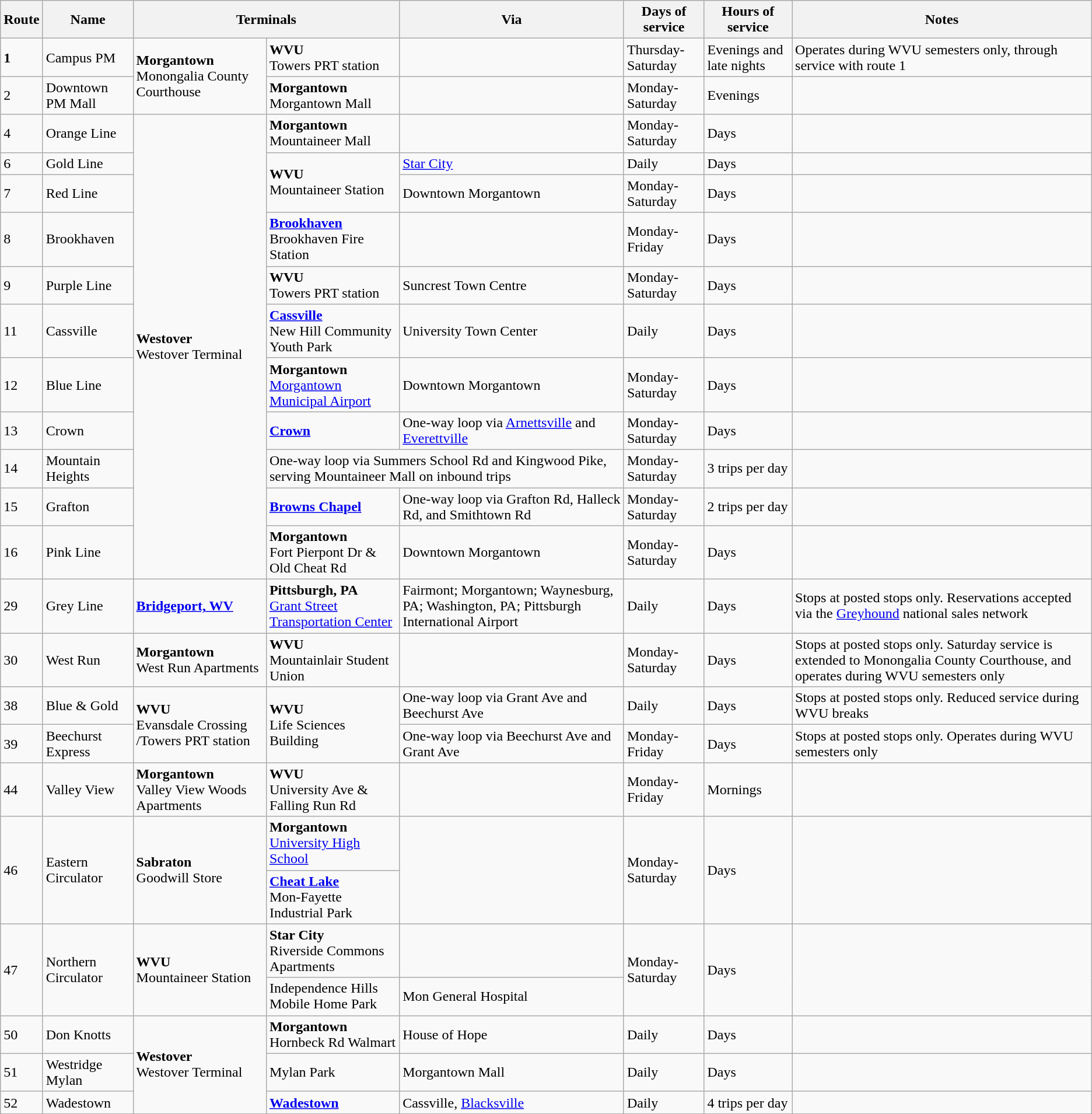<table class="wikitable">
<tr>
<th>Route</th>
<th>Name</th>
<th colspan="2">Terminals</th>
<th>Via</th>
<th>Days of service</th>
<th>Hours of service</th>
<th>Notes</th>
</tr>
<tr>
<td><strong>1</strong></td>
<td>Campus PM</td>
<td rowspan="2"><strong>Morgantown</strong><br>Monongalia County Courthouse</td>
<td><strong>WVU</strong><br>Towers PRT station</td>
<td></td>
<td>Thursday-Saturday</td>
<td>Evenings and late nights</td>
<td>Operates during WVU semesters only, through service with route 1</td>
</tr>
<tr>
<td>2</td>
<td>Downtown PM Mall</td>
<td><strong>Morgantown</strong><br>Morgantown Mall</td>
<td></td>
<td>Monday-Saturday</td>
<td>Evenings</td>
<td></td>
</tr>
<tr>
<td>4</td>
<td>Orange Line</td>
<td rowspan="11"><strong>Westover</strong><br>Westover Terminal</td>
<td><strong>Morgantown</strong><br>Mountaineer Mall</td>
<td></td>
<td>Monday-Saturday</td>
<td>Days</td>
<td></td>
</tr>
<tr>
<td>6</td>
<td>Gold Line</td>
<td rowspan="2"><strong>WVU</strong><br>Mountaineer Station</td>
<td><a href='#'>Star City</a></td>
<td>Daily</td>
<td>Days</td>
<td></td>
</tr>
<tr>
<td>7</td>
<td>Red Line</td>
<td>Downtown Morgantown</td>
<td>Monday-Saturday</td>
<td>Days</td>
<td></td>
</tr>
<tr>
<td>8</td>
<td>Brookhaven</td>
<td><a href='#'><strong>Brookhaven</strong></a><br>Brookhaven Fire Station</td>
<td></td>
<td>Monday-Friday</td>
<td>Days</td>
<td></td>
</tr>
<tr>
<td>9</td>
<td>Purple Line</td>
<td><strong>WVU</strong><br>Towers PRT station</td>
<td>Suncrest Town Centre</td>
<td>Monday-Saturday</td>
<td>Days</td>
<td></td>
</tr>
<tr>
<td>11</td>
<td>Cassville</td>
<td><a href='#'><strong>Cassville</strong></a><br>New Hill Community Youth Park</td>
<td>University Town Center</td>
<td>Daily</td>
<td>Days</td>
<td></td>
</tr>
<tr>
<td>12</td>
<td>Blue Line</td>
<td><strong>Morgantown</strong><br><a href='#'>Morgantown Municipal Airport</a></td>
<td>Downtown Morgantown</td>
<td>Monday-Saturday</td>
<td>Days</td>
<td></td>
</tr>
<tr>
<td>13</td>
<td>Crown</td>
<td><strong><a href='#'>Crown</a></strong></td>
<td>One-way loop via <a href='#'>Arnettsville</a> and <a href='#'>Everettville</a></td>
<td>Monday-Saturday</td>
<td>Days</td>
<td></td>
</tr>
<tr>
<td>14</td>
<td>Mountain Heights</td>
<td colspan="2">One-way loop via Summers School Rd and Kingwood Pike, serving Mountaineer Mall on inbound trips</td>
<td>Monday-Saturday</td>
<td>3 trips per day</td>
<td></td>
</tr>
<tr>
<td>15</td>
<td>Grafton</td>
<td><strong><a href='#'>Browns Chapel</a></strong></td>
<td>One-way loop via Grafton Rd, Halleck Rd, and Smithtown Rd</td>
<td>Monday-Saturday</td>
<td>2 trips per day</td>
<td></td>
</tr>
<tr>
<td>16</td>
<td>Pink Line</td>
<td><strong>Morgantown</strong><br>Fort Pierpont Dr & Old Cheat Rd</td>
<td>Downtown Morgantown</td>
<td>Monday-Saturday</td>
<td>Days</td>
<td></td>
</tr>
<tr>
<td>29</td>
<td>Grey Line</td>
<td><strong><a href='#'>Bridgeport, WV</a></strong></td>
<td><strong>Pittsburgh, PA</strong><br><a href='#'>Grant Street Transportation Center</a></td>
<td>Fairmont; Morgantown; Waynesburg, PA; Washington, PA; Pittsburgh International Airport</td>
<td>Daily</td>
<td>Days</td>
<td>Stops at posted stops only. Reservations accepted via the <a href='#'>Greyhound</a> national sales network</td>
</tr>
<tr>
<td>30</td>
<td>West Run</td>
<td><strong>Morgantown</strong><br>West Run Apartments</td>
<td><strong>WVU</strong><br>Mountainlair Student Union</td>
<td></td>
<td>Monday-Saturday</td>
<td>Days</td>
<td>Stops at posted stops only. Saturday service is extended to Monongalia County Courthouse, and operates during WVU semesters only</td>
</tr>
<tr>
<td>38</td>
<td>Blue & Gold</td>
<td rowspan="2"><strong>WVU</strong><br>Evansdale Crossing /Towers PRT station</td>
<td rowspan="2"><strong>WVU</strong><br>Life Sciences Building</td>
<td>One-way loop via Grant Ave and Beechurst Ave</td>
<td>Daily</td>
<td>Days</td>
<td>Stops at posted stops only. Reduced service during WVU breaks</td>
</tr>
<tr>
<td>39</td>
<td>Beechurst Express</td>
<td>One-way loop via Beechurst Ave and Grant Ave</td>
<td>Monday-Friday</td>
<td>Days</td>
<td>Stops at posted stops only. Operates during WVU semesters only</td>
</tr>
<tr>
<td>44</td>
<td>Valley View</td>
<td><strong>Morgantown</strong><br>Valley View Woods Apartments</td>
<td><strong>WVU</strong><br>University Ave & Falling Run Rd</td>
<td></td>
<td>Monday-Friday</td>
<td>Mornings</td>
<td></td>
</tr>
<tr>
<td rowspan="2">46</td>
<td rowspan="2">Eastern Circulator</td>
<td rowspan="2"><strong>Sabraton</strong><br>Goodwill Store</td>
<td><strong>Morgantown</strong><br><a href='#'>University High School</a></td>
<td rowspan="2"></td>
<td rowspan="2">Monday-Saturday</td>
<td rowspan="2">Days</td>
<td rowspan="2"></td>
</tr>
<tr>
<td><strong><a href='#'>Cheat Lake</a></strong><br>Mon-Fayette Industrial Park</td>
</tr>
<tr>
<td rowspan="2">47</td>
<td rowspan="2">Northern Circulator</td>
<td rowspan="2"><strong>WVU</strong><br>Mountaineer Station</td>
<td><strong>Star City</strong><br>Riverside Commons Apartments</td>
<td></td>
<td rowspan="2">Monday-Saturday</td>
<td rowspan="2">Days</td>
<td rowspan="2"></td>
</tr>
<tr>
<td>Independence Hills Mobile Home Park</td>
<td>Mon General Hospital</td>
</tr>
<tr>
<td>50</td>
<td>Don Knotts</td>
<td rowspan="3"><strong>Westover</strong><br>Westover Terminal</td>
<td><strong>Morgantown</strong><br>Hornbeck Rd Walmart</td>
<td>House of Hope</td>
<td>Daily</td>
<td>Days</td>
<td></td>
</tr>
<tr>
<td>51</td>
<td>Westridge Mylan</td>
<td>Mylan Park</td>
<td>Morgantown Mall</td>
<td>Daily</td>
<td>Days</td>
<td></td>
</tr>
<tr>
<td>52</td>
<td>Wadestown</td>
<td><strong><a href='#'>Wadestown</a></strong></td>
<td>Cassville, <a href='#'>Blacksville</a></td>
<td>Daily</td>
<td>4 trips per day</td>
<td></td>
</tr>
</table>
